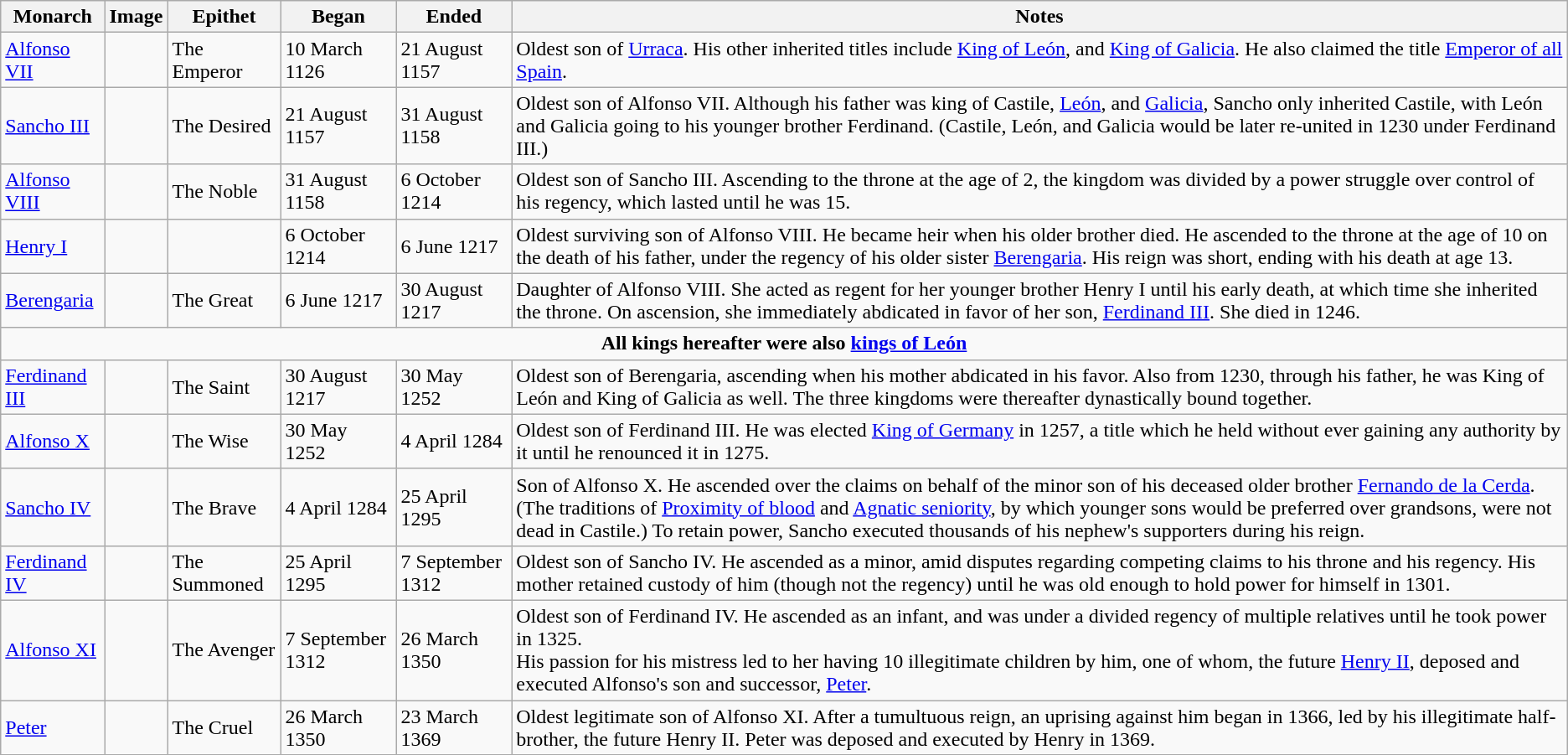<table class="wikitable">
<tr>
<th>Monarch</th>
<th>Image</th>
<th>Epithet</th>
<th>Began</th>
<th>Ended</th>
<th>Notes</th>
</tr>
<tr>
<td><a href='#'>Alfonso VII</a></td>
<td></td>
<td>The Emperor</td>
<td>10 March 1126</td>
<td>21 August 1157</td>
<td>Oldest son of <a href='#'>Urraca</a>. His other inherited titles include <a href='#'>King of León</a>, and <a href='#'>King of Galicia</a>. He also claimed the title <a href='#'>Emperor of all Spain</a>.</td>
</tr>
<tr>
<td><a href='#'>Sancho III</a></td>
<td></td>
<td>The Desired</td>
<td>21 August 1157</td>
<td>31 August 1158</td>
<td>Oldest son of Alfonso VII. Although his father was king of Castile, <a href='#'>León</a>, and <a href='#'>Galicia</a>, Sancho only inherited Castile, with León and Galicia going to his younger brother Ferdinand. (Castile, León, and Galicia would be later re-united in 1230 under Ferdinand III.)</td>
</tr>
<tr>
<td><a href='#'>Alfonso VIII</a></td>
<td></td>
<td>The Noble</td>
<td>31 August 1158</td>
<td>6 October 1214</td>
<td>Oldest son of Sancho III. Ascending to the throne at the age of 2, the kingdom was divided by a power struggle over control of his regency, which lasted until he was 15.</td>
</tr>
<tr>
<td><a href='#'>Henry I</a></td>
<td></td>
<td> </td>
<td>6 October 1214</td>
<td>6 June 1217</td>
<td>Oldest surviving son of Alfonso VIII. He became heir when his older brother died. He ascended to the throne at the age of 10 on the death of his father, under the regency of his older sister <a href='#'>Berengaria</a>. His reign was short, ending with his death at age 13.</td>
</tr>
<tr>
<td><a href='#'>Berengaria</a></td>
<td></td>
<td>The Great</td>
<td>6 June 1217</td>
<td>30 August 1217</td>
<td>Daughter of Alfonso VIII. She acted as regent for her younger brother Henry I until his early death, at which time she inherited the throne. On ascension, she immediately abdicated in favor of her son, <a href='#'>Ferdinand III</a>. She died in 1246.</td>
</tr>
<tr>
<td align=center colspan=6><strong>All kings hereafter were also <a href='#'>kings of León</a></strong></td>
</tr>
<tr>
<td><a href='#'>Ferdinand III</a></td>
<td></td>
<td>The Saint</td>
<td>30 August 1217</td>
<td>30 May 1252</td>
<td>Oldest son of Berengaria, ascending when his mother abdicated in his favor. Also from 1230, through his father, he was King of León and King of Galicia as well. The three kingdoms were thereafter dynastically bound together.</td>
</tr>
<tr>
<td><a href='#'>Alfonso X</a></td>
<td></td>
<td>The Wise</td>
<td>30 May 1252</td>
<td>4 April 1284</td>
<td>Oldest son of Ferdinand III. He was elected <a href='#'>King of Germany</a> in 1257, a title which he held without ever gaining any authority by it until he renounced it in 1275.</td>
</tr>
<tr>
<td><a href='#'>Sancho IV</a></td>
<td></td>
<td>The Brave</td>
<td>4 April 1284</td>
<td>25 April 1295</td>
<td>Son of Alfonso X. He ascended over the claims on behalf of the minor son of his deceased older brother <a href='#'>Fernando de la Cerda</a>. (The traditions of <a href='#'>Proximity of blood</a> and <a href='#'>Agnatic seniority</a>, by which  younger sons would be preferred over grandsons, were not dead in Castile.) To retain power, Sancho executed thousands of his nephew's supporters during his reign.</td>
</tr>
<tr>
<td><a href='#'>Ferdinand IV</a></td>
<td></td>
<td>The Summoned</td>
<td>25 April 1295</td>
<td>7 September 1312</td>
<td>Oldest son of Sancho IV. He ascended as a minor, amid disputes regarding competing claims to his throne and his regency. His mother retained custody of him (though not the regency) until he was old enough to hold power for himself in 1301.</td>
</tr>
<tr>
<td><a href='#'>Alfonso XI</a></td>
<td></td>
<td>The Avenger</td>
<td>7 September 1312</td>
<td>26 March 1350</td>
<td>Oldest son of Ferdinand IV. He ascended as an infant, and was under a divided regency of multiple relatives until he took power in 1325.<br>His passion for his mistress led to her having 10 illegitimate children by him, one of whom, the future  <a href='#'>Henry II</a>, deposed and executed Alfonso's son and successor, <a href='#'>Peter</a>.</td>
</tr>
<tr>
<td><a href='#'>Peter</a></td>
<td></td>
<td>The Cruel</td>
<td>26 March 1350</td>
<td>23 March 1369</td>
<td>Oldest legitimate son of Alfonso XI. After a tumultuous reign, an uprising against him began in 1366, led by his illegitimate half-brother, the future Henry II. Peter was deposed and executed by Henry in 1369.</td>
</tr>
</table>
